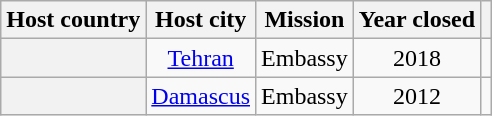<table class="wikitable plainrowheaders" style="text-align:center;">
<tr>
<th scope="col">Host country</th>
<th scope="col">Host city</th>
<th scope="col">Mission</th>
<th scope="col">Year closed</th>
<th scope="col"></th>
</tr>
<tr>
<th scope="row"></th>
<td><a href='#'>Tehran</a></td>
<td>Embassy</td>
<td>2018</td>
<td></td>
</tr>
<tr>
<th scope="row"></th>
<td><a href='#'>Damascus</a></td>
<td>Embassy</td>
<td>2012</td>
<td></td>
</tr>
</table>
